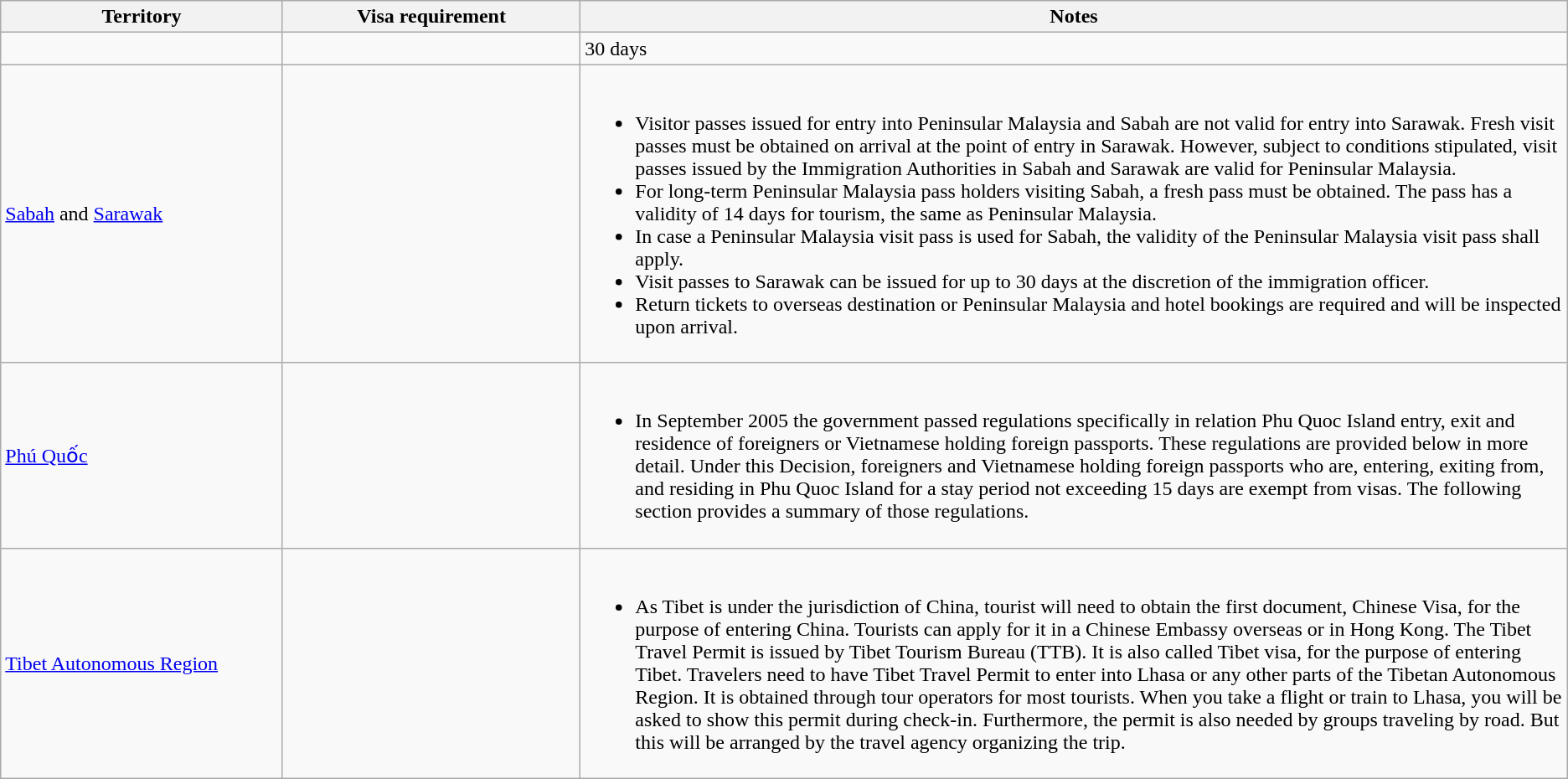<table class="sortable wikitable" style="text-align: left; table-layout: fixed; ">
<tr>
<th style="width:18%;">Territory</th>
<th style="width:19%;">Visa requirement</th>
<th>Notes</th>
</tr>
<tr>
<td></td>
<td></td>
<td>30 days</td>
</tr>
<tr>
<td> <a href='#'>Sabah</a> and <a href='#'>Sarawak</a></td>
<td></td>
<td><br><ul><li>Visitor passes issued for entry into Peninsular Malaysia and Sabah are not valid for entry into Sarawak. Fresh visit passes must be obtained on arrival at the point of entry in Sarawak. However, subject to conditions stipulated, visit passes issued by the Immigration Authorities in Sabah and Sarawak are valid for Peninsular Malaysia.</li><li>For long-term Peninsular Malaysia pass holders visiting Sabah, a fresh pass must be obtained. The pass has a validity of 14 days for tourism, the same as Peninsular Malaysia.</li><li>In case a Peninsular Malaysia visit pass is used for Sabah, the validity of the Peninsular Malaysia visit pass shall apply.</li><li>Visit passes to Sarawak can be issued for up to 30 days at the discretion of the immigration officer.</li><li>Return tickets to overseas destination or Peninsular Malaysia and hotel bookings are required and will be inspected upon arrival. </li></ul></td>
</tr>
<tr>
<td> <a href='#'>Phú Quốc</a></td>
<td></td>
<td><br><ul><li>In September 2005 the government passed regulations specifically in relation Phu Quoc Island entry, exit and residence of foreigners or Vietnamese holding foreign passports. These regulations are provided below in more detail. Under this Decision, foreigners and Vietnamese holding foreign passports who are, entering, exiting from, and residing in Phu Quoc Island for a stay period not exceeding 15 days are exempt from visas. The following section provides a summary of those regulations.</li></ul></td>
</tr>
<tr>
<td> <a href='#'>Tibet Autonomous Region</a></td>
<td></td>
<td><br><ul><li>As Tibet is under the jurisdiction of China, tourist will need to obtain the first document, Chinese Visa, for the purpose of entering China. Tourists can apply for it in a Chinese Embassy overseas or in Hong Kong. The Tibet Travel Permit is issued by Tibet Tourism Bureau (TTB). It is also called Tibet visa, for the purpose of entering Tibet. Travelers need to have Tibet Travel Permit to enter into Lhasa or any other parts of the Tibetan Autonomous Region. It is obtained through tour operators for most tourists. When you take a flight or train to Lhasa, you will be asked to show this permit during check-in. Furthermore, the permit is also needed by groups traveling by road. But this will be arranged by the travel agency organizing the trip.</li></ul></td>
</tr>
</table>
